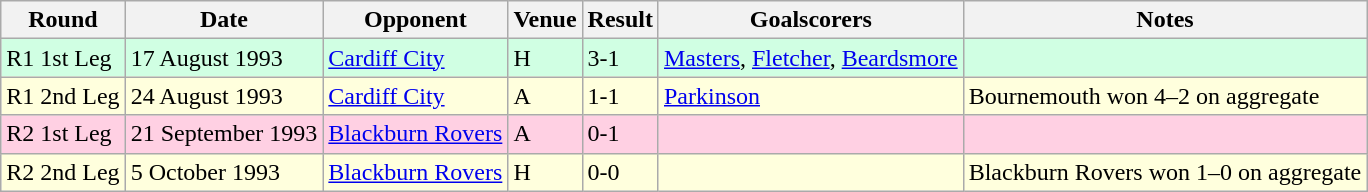<table class="wikitable">
<tr>
<th>Round</th>
<th>Date</th>
<th>Opponent</th>
<th>Venue</th>
<th>Result</th>
<th>Goalscorers</th>
<th>Notes</th>
</tr>
<tr style="background-color: #d0ffe3;">
<td>R1 1st Leg</td>
<td>17 August 1993</td>
<td><a href='#'>Cardiff City</a></td>
<td>H</td>
<td>3-1</td>
<td><a href='#'>Masters</a>, <a href='#'>Fletcher</a>, <a href='#'>Beardsmore</a></td>
<td></td>
</tr>
<tr style="background-color: #ffffdd;">
<td>R1 2nd Leg</td>
<td>24 August 1993</td>
<td><a href='#'>Cardiff City</a></td>
<td>A</td>
<td>1-1</td>
<td><a href='#'>Parkinson</a></td>
<td>Bournemouth won 4–2 on aggregate</td>
</tr>
<tr style="background-color: #ffd0e3;">
<td>R2 1st Leg</td>
<td>21 September 1993</td>
<td><a href='#'>Blackburn Rovers</a></td>
<td>A</td>
<td>0-1</td>
<td></td>
<td></td>
</tr>
<tr style="background-color: #ffffdd;">
<td>R2 2nd Leg</td>
<td>5 October 1993</td>
<td><a href='#'>Blackburn Rovers</a></td>
<td>H</td>
<td>0-0</td>
<td></td>
<td>Blackburn Rovers won 1–0 on aggregate</td>
</tr>
</table>
